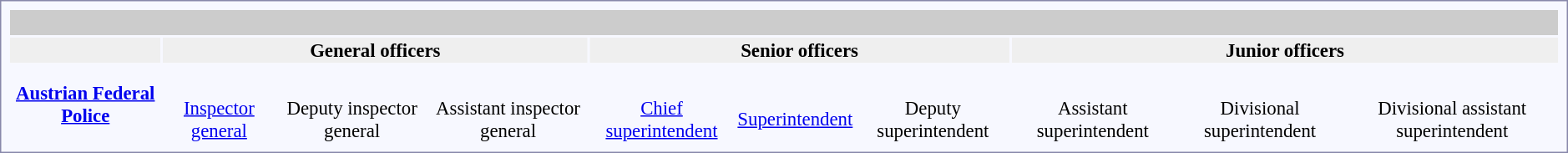<table style="border:1px solid #8888aa; background-color:#f7f8ff; padding:5px; font-size:95%; margin: 0px 12px 12px 0px;">
<tr style="background-color:#CCCCCC;">
<th colspan=37> </th>
</tr>
<tr style="background:#efefef;">
<th></th>
<th colspan=6>General officers</th>
<th colspan=6>Senior officers</th>
<th colspan=8>Junior officers</th>
</tr>
<tr style="text-align:center;">
<td rowspan=3> <strong><a href='#'>Austrian Federal Police</a></strong></td>
</tr>
<tr style="text-align:center;">
<td colspan=2></td>
<td colspan=2></td>
<td colspan=2></td>
<td colspan=2></td>
<td colspan=2></td>
<td colspan=2></td>
<td colspan=2></td>
<td colspan=3></td>
<td colspan=3></td>
</tr>
<tr style="text-align:center;">
<td colspan=2><br> <a href='#'>Inspector general</a></td>
<td colspan=2><br>Deputy inspector general</td>
<td colspan=2><br> Assistant inspector general</td>
<td colspan=2><br><a href='#'>Chief superintendent</a></td>
<td colspan=2><br><a href='#'>Superintendent</a></td>
<td colspan=2><br>Deputy superintendent</td>
<td colspan=2><br> Assistant superintendent</td>
<td colspan=3><br> Divisional superintendent</td>
<td colspan=3><br> Divisional assistant superintendent</td>
</tr>
</table>
